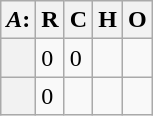<table class="wikitable">
<tr>
<th><em>A</em>:</th>
<th><strong>R</strong></th>
<th><strong>C</strong></th>
<th><strong>H</strong></th>
<th><strong>O</strong></th>
</tr>
<tr>
<th></th>
<td>0</td>
<td>0</td>
<td></td>
<td></td>
</tr>
<tr>
<th></th>
<td>0</td>
<td></td>
<td></td>
<td></td>
</tr>
</table>
